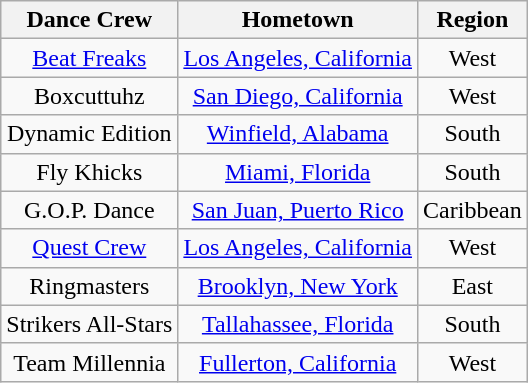<table class="wikitable sortable" style="margin:auto; text-align:center">
<tr>
<th>Dance Crew</th>
<th>Hometown</th>
<th>Region</th>
</tr>
<tr>
<td><a href='#'>Beat Freaks</a></td>
<td><a href='#'>Los Angeles, California</a></td>
<td>West</td>
</tr>
<tr>
<td>Boxcuttuhz</td>
<td><a href='#'>San Diego, California</a></td>
<td>West</td>
</tr>
<tr>
<td>Dynamic Edition</td>
<td><a href='#'>Winfield, Alabama</a></td>
<td>South</td>
</tr>
<tr>
<td>Fly Khicks</td>
<td><a href='#'>Miami, Florida</a></td>
<td>South</td>
</tr>
<tr>
<td>G.O.P. Dance</td>
<td><a href='#'>San Juan, Puerto Rico</a></td>
<td>Caribbean</td>
</tr>
<tr>
<td><a href='#'>Quest Crew</a></td>
<td><a href='#'>Los Angeles, California</a></td>
<td>West</td>
</tr>
<tr>
<td>Ringmasters</td>
<td><a href='#'>Brooklyn, New York</a></td>
<td>East</td>
</tr>
<tr>
<td>Strikers All-Stars</td>
<td><a href='#'>Tallahassee, Florida</a></td>
<td>South</td>
</tr>
<tr>
<td>Team Millennia</td>
<td><a href='#'>Fullerton, California</a></td>
<td>West</td>
</tr>
</table>
